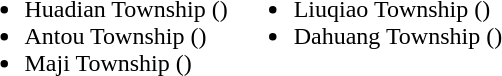<table>
<tr>
<td valign="top"><br><ul><li>Huadian Township ()</li><li>Antou Township ()</li><li>Maji Township ()</li></ul></td>
<td valign="top"><br><ul><li>Liuqiao Township ()</li><li>Dahuang Township ()</li></ul></td>
</tr>
</table>
